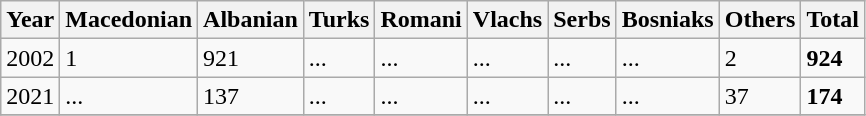<table class="wikitable">
<tr>
<th>Year</th>
<th>Macedonian</th>
<th>Albanian</th>
<th>Turks</th>
<th>Romani</th>
<th>Vlachs</th>
<th>Serbs</th>
<th>Bosniaks</th>
<th><abbr>Others</abbr></th>
<th>Total</th>
</tr>
<tr>
<td>2002</td>
<td>1</td>
<td>921</td>
<td>...</td>
<td>...</td>
<td>...</td>
<td>...</td>
<td>...</td>
<td>2</td>
<td><strong>924</strong></td>
</tr>
<tr>
<td>2021</td>
<td>...</td>
<td>137</td>
<td>...</td>
<td>...</td>
<td>...</td>
<td>...</td>
<td>...</td>
<td>37</td>
<td><strong>174</strong></td>
</tr>
<tr>
</tr>
</table>
